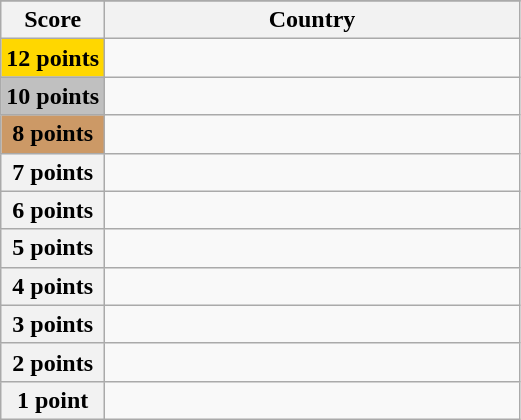<table class="wikitable">
<tr>
</tr>
<tr>
<th scope="col" width="20%">Score</th>
<th scope="col">Country</th>
</tr>
<tr>
<th scope="row" style="background:gold">12 points</th>
<td></td>
</tr>
<tr>
<th scope="row" style="background:silver">10 points</th>
<td></td>
</tr>
<tr>
<th scope="row" style="background:#CC9966">8 points</th>
<td></td>
</tr>
<tr>
<th scope="row">7 points</th>
<td></td>
</tr>
<tr>
<th scope="row">6 points</th>
<td></td>
</tr>
<tr>
<th scope="row">5 points</th>
<td></td>
</tr>
<tr>
<th scope="row">4 points</th>
<td></td>
</tr>
<tr>
<th scope="row">3 points</th>
<td></td>
</tr>
<tr>
<th scope="row">2 points</th>
<td></td>
</tr>
<tr>
<th scope="row">1 point</th>
<td></td>
</tr>
</table>
